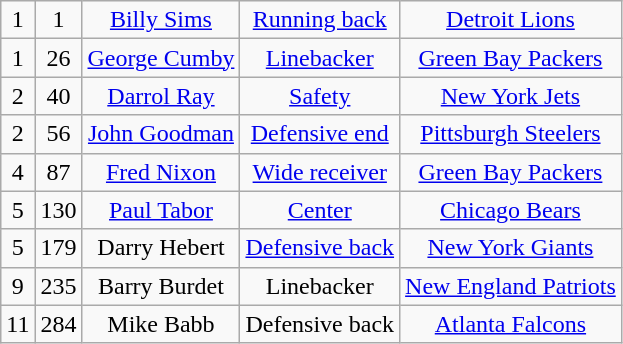<table class="wikitable" style="text-align:center">
<tr>
<td>1</td>
<td>1</td>
<td><a href='#'>Billy Sims</a></td>
<td><a href='#'>Running back</a></td>
<td><a href='#'>Detroit Lions</a></td>
</tr>
<tr>
<td>1</td>
<td>26</td>
<td><a href='#'>George Cumby</a></td>
<td><a href='#'>Linebacker</a></td>
<td><a href='#'>Green Bay Packers</a></td>
</tr>
<tr>
<td>2</td>
<td>40</td>
<td><a href='#'>Darrol Ray</a></td>
<td><a href='#'>Safety</a></td>
<td><a href='#'>New York Jets</a></td>
</tr>
<tr>
<td>2</td>
<td>56</td>
<td><a href='#'>John Goodman</a></td>
<td><a href='#'>Defensive end</a></td>
<td><a href='#'>Pittsburgh Steelers</a></td>
</tr>
<tr>
<td>4</td>
<td>87</td>
<td><a href='#'>Fred Nixon</a></td>
<td><a href='#'>Wide receiver</a></td>
<td><a href='#'>Green Bay Packers</a></td>
</tr>
<tr>
<td>5</td>
<td>130</td>
<td><a href='#'>Paul Tabor</a></td>
<td><a href='#'>Center</a></td>
<td><a href='#'>Chicago Bears</a></td>
</tr>
<tr>
<td>5</td>
<td>179</td>
<td>Darry Hebert</td>
<td><a href='#'>Defensive back</a></td>
<td><a href='#'>New York Giants</a></td>
</tr>
<tr>
<td>9</td>
<td>235</td>
<td>Barry Burdet</td>
<td>Linebacker</td>
<td><a href='#'>New England Patriots</a></td>
</tr>
<tr>
<td>11</td>
<td>284</td>
<td>Mike Babb</td>
<td>Defensive back</td>
<td><a href='#'>Atlanta Falcons</a></td>
</tr>
</table>
